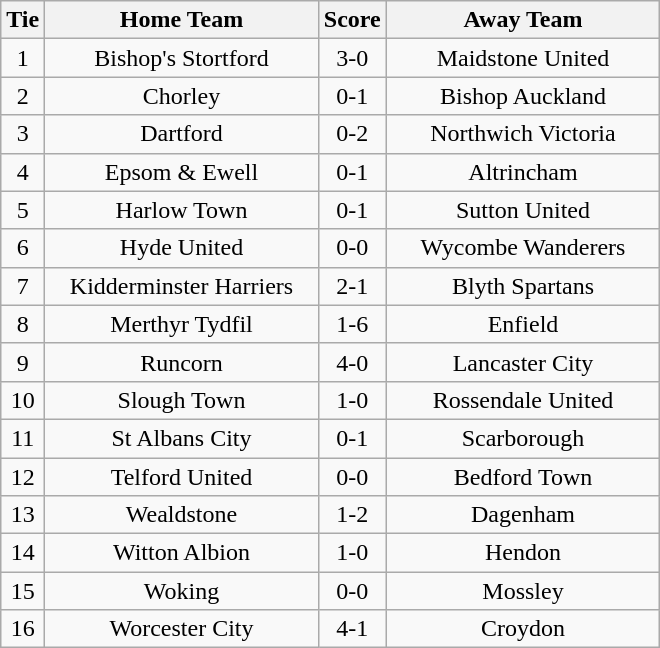<table class="wikitable" style="text-align:center;">
<tr>
<th width=20>Tie</th>
<th width=175>Home Team</th>
<th width=20>Score</th>
<th width=175>Away Team</th>
</tr>
<tr>
<td>1</td>
<td>Bishop's Stortford</td>
<td>3-0</td>
<td>Maidstone United</td>
</tr>
<tr>
<td>2</td>
<td>Chorley</td>
<td>0-1</td>
<td>Bishop Auckland</td>
</tr>
<tr>
<td>3</td>
<td>Dartford</td>
<td>0-2</td>
<td>Northwich Victoria</td>
</tr>
<tr>
<td>4</td>
<td>Epsom & Ewell</td>
<td>0-1</td>
<td>Altrincham</td>
</tr>
<tr>
<td>5</td>
<td>Harlow Town</td>
<td>0-1</td>
<td>Sutton United</td>
</tr>
<tr>
<td>6</td>
<td>Hyde United</td>
<td>0-0</td>
<td>Wycombe Wanderers</td>
</tr>
<tr>
<td>7</td>
<td>Kidderminster Harriers</td>
<td>2-1</td>
<td>Blyth Spartans</td>
</tr>
<tr>
<td>8</td>
<td>Merthyr Tydfil</td>
<td>1-6</td>
<td>Enfield</td>
</tr>
<tr>
<td>9</td>
<td>Runcorn</td>
<td>4-0</td>
<td>Lancaster City</td>
</tr>
<tr>
<td>10</td>
<td>Slough Town</td>
<td>1-0</td>
<td>Rossendale United</td>
</tr>
<tr>
<td>11</td>
<td>St Albans City</td>
<td>0-1</td>
<td>Scarborough</td>
</tr>
<tr>
<td>12</td>
<td>Telford United</td>
<td>0-0</td>
<td>Bedford Town</td>
</tr>
<tr>
<td>13</td>
<td>Wealdstone</td>
<td>1-2</td>
<td>Dagenham</td>
</tr>
<tr>
<td>14</td>
<td>Witton Albion</td>
<td>1-0</td>
<td>Hendon</td>
</tr>
<tr>
<td>15</td>
<td>Woking</td>
<td>0-0</td>
<td>Mossley</td>
</tr>
<tr>
<td>16</td>
<td>Worcester City</td>
<td>4-1</td>
<td>Croydon</td>
</tr>
</table>
